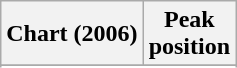<table class="wikitable sortable plainrowheaders" style="text-align:center">
<tr>
<th scope="col">Chart (2006)</th>
<th scope="col">Peak<br> position</th>
</tr>
<tr>
</tr>
<tr>
</tr>
<tr>
</tr>
</table>
